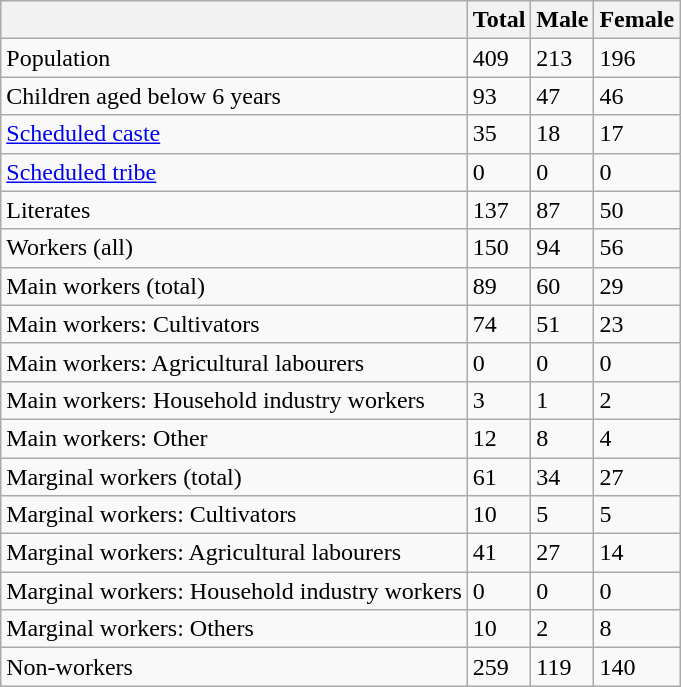<table class="wikitable sortable">
<tr>
<th></th>
<th>Total</th>
<th>Male</th>
<th>Female</th>
</tr>
<tr>
<td>Population</td>
<td>409</td>
<td>213</td>
<td>196</td>
</tr>
<tr>
<td>Children aged below 6 years</td>
<td>93</td>
<td>47</td>
<td>46</td>
</tr>
<tr>
<td><a href='#'>Scheduled caste</a></td>
<td>35</td>
<td>18</td>
<td>17</td>
</tr>
<tr>
<td><a href='#'>Scheduled tribe</a></td>
<td>0</td>
<td>0</td>
<td>0</td>
</tr>
<tr>
<td>Literates</td>
<td>137</td>
<td>87</td>
<td>50</td>
</tr>
<tr>
<td>Workers (all)</td>
<td>150</td>
<td>94</td>
<td>56</td>
</tr>
<tr>
<td>Main workers (total)</td>
<td>89</td>
<td>60</td>
<td>29</td>
</tr>
<tr>
<td>Main workers: Cultivators</td>
<td>74</td>
<td>51</td>
<td>23</td>
</tr>
<tr>
<td>Main workers: Agricultural labourers</td>
<td>0</td>
<td>0</td>
<td>0</td>
</tr>
<tr>
<td>Main workers: Household industry workers</td>
<td>3</td>
<td>1</td>
<td>2</td>
</tr>
<tr>
<td>Main workers: Other</td>
<td>12</td>
<td>8</td>
<td>4</td>
</tr>
<tr>
<td>Marginal workers (total)</td>
<td>61</td>
<td>34</td>
<td>27</td>
</tr>
<tr>
<td>Marginal workers: Cultivators</td>
<td>10</td>
<td>5</td>
<td>5</td>
</tr>
<tr>
<td>Marginal workers: Agricultural labourers</td>
<td>41</td>
<td>27</td>
<td>14</td>
</tr>
<tr>
<td>Marginal workers: Household industry workers</td>
<td>0</td>
<td>0</td>
<td>0</td>
</tr>
<tr>
<td>Marginal workers: Others</td>
<td>10</td>
<td>2</td>
<td>8</td>
</tr>
<tr>
<td>Non-workers</td>
<td>259</td>
<td>119</td>
<td>140</td>
</tr>
</table>
